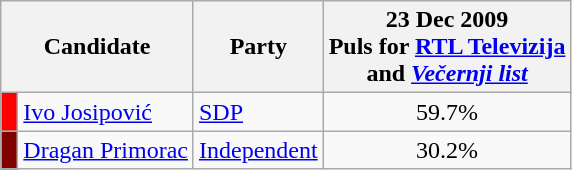<table class="wikitable">
<tr>
<th colspan=2>Candidate</th>
<th>Party</th>
<th>23 Dec 2009<br>Puls for <a href='#'>RTL Televizija</a><br> and <em><a href='#'>Večernji list</a></em></th>
</tr>
<tr>
<td bgcolor=red> </td>
<td><a href='#'>Ivo Josipović</a></td>
<td><a href='#'>SDP</a></td>
<td align=center>59.7%</td>
</tr>
<tr>
<td style="background:maroon;"> </td>
<td><a href='#'>Dragan Primorac</a></td>
<td><a href='#'>Independent</a></td>
<td align=center>30.2%</td>
</tr>
</table>
